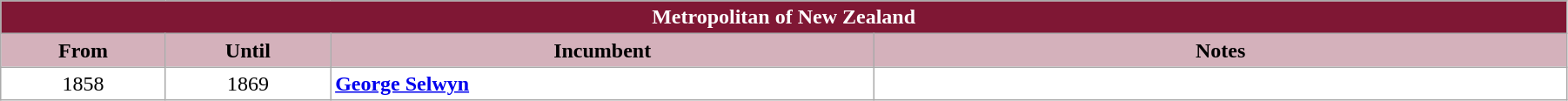<table class="wikitable" style="width: 95%;">
<tr>
<th colspan="4" style="background-color: #7F1734; color: white;">Metropolitan of New Zealand</th>
</tr>
<tr>
<th style="background-color: #D4B1BB; width: 10%;">From</th>
<th style="background-color: #D4B1BB; width: 10%;">Until</th>
<th style="background-color: #D4B1BB; width: 33%;">Incumbent</th>
<th style="background-color: #D4B1BB; width: 42%;">Notes</th>
</tr>
<tr valign="top" style="background-color: white;">
<td style="text-align: center;">1858</td>
<td style="text-align: center;">1869</td>
<td><strong><a href='#'>George Selwyn</a></strong></td>
<td></td>
</tr>
</table>
